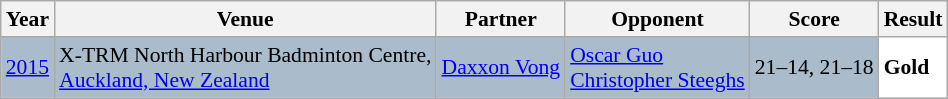<table class="sortable wikitable" style="font-size: 90%;">
<tr>
<th>Year</th>
<th>Venue</th>
<th>Partner</th>
<th>Opponent</th>
<th>Score</th>
<th>Result</th>
</tr>
<tr style="background:#AABBCC">
<td align="center"><a href='#'>2015</a></td>
<td align="left">X-TRM North Harbour Badminton Centre,<br><a href='#'>Auckland, New Zealand</a></td>
<td align="left"> <a href='#'>Daxxon Vong</a></td>
<td align="left"> <a href='#'>Oscar Guo</a><br> <a href='#'>Christopher Steeghs</a></td>
<td align="left">21–14, 21–18</td>
<td style="text-align:left; background:white"> <strong>Gold</strong></td>
</tr>
</table>
